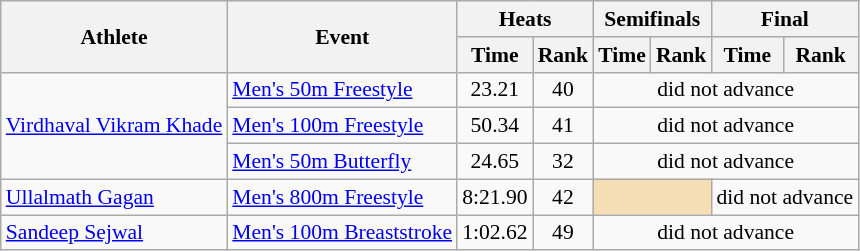<table class=wikitable style="font-size:90%">
<tr>
<th rowspan="2">Athlete</th>
<th rowspan="2">Event</th>
<th colspan="2">Heats</th>
<th colspan="2">Semifinals</th>
<th colspan="2">Final</th>
</tr>
<tr>
<th>Time</th>
<th>Rank</th>
<th>Time</th>
<th>Rank</th>
<th>Time</th>
<th>Rank</th>
</tr>
<tr>
<td rowspan="3"><a href='#'>Virdhaval Vikram Khade</a></td>
<td><a href='#'>Men's 50m Freestyle</a></td>
<td align=center>23.21</td>
<td align=center>40</td>
<td align=center colspan=4>did not advance</td>
</tr>
<tr>
<td><a href='#'>Men's 100m Freestyle</a></td>
<td align=center>50.34</td>
<td align=center>41</td>
<td align=center colspan=4>did not advance</td>
</tr>
<tr>
<td><a href='#'>Men's 50m Butterfly</a></td>
<td align=center>24.65</td>
<td align=center>32</td>
<td align=center colspan=4>did not advance</td>
</tr>
<tr>
<td rowspan="1"><a href='#'>Ullalmath Gagan</a></td>
<td><a href='#'>Men's 800m Freestyle</a></td>
<td align=center>8:21.90</td>
<td align=center>42</td>
<td colspan= 2 bgcolor="wheat"></td>
<td align=center colspan=2>did not advance</td>
</tr>
<tr>
<td rowspan="1"><a href='#'>Sandeep Sejwal</a></td>
<td><a href='#'>Men's 100m Breaststroke</a></td>
<td align=center>1:02.62</td>
<td align=center>49</td>
<td align=center colspan=4>did not advance</td>
</tr>
</table>
